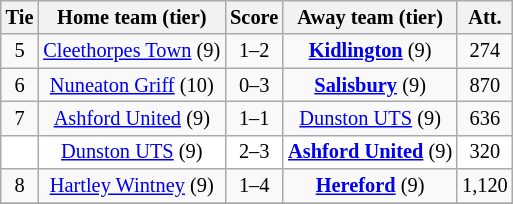<table class="wikitable" style="text-align: center; font-size:85%">
<tr>
<th>Tie</th>
<th>Home team (tier)</th>
<th>Score</th>
<th>Away team (tier)</th>
<th>Att.</th>
</tr>
<tr>
<td>5</td>
<td><a href='#'>Cleethorpes Town</a> (9)</td>
<td>1–2</td>
<td><strong><a href='#'>Kidlington</a></strong> (9)</td>
<td>274</td>
</tr>
<tr>
<td>6</td>
<td><a href='#'>Nuneaton Griff</a> (10)</td>
<td>0–3</td>
<td><strong><a href='#'>Salisbury</a></strong> (9)</td>
<td>870</td>
</tr>
<tr>
<td>7</td>
<td><a href='#'>Ashford United</a> (9)</td>
<td>1–1</td>
<td><a href='#'>Dunston UTS</a> (9)</td>
<td>636</td>
</tr>
<tr style="background:white;">
<td><em></em></td>
<td><a href='#'>Dunston UTS</a> (9)</td>
<td>2–3</td>
<td><strong><a href='#'>Ashford United</a></strong> (9)</td>
<td>320</td>
</tr>
<tr>
<td>8</td>
<td><a href='#'>Hartley Wintney</a> (9)</td>
<td>1–4</td>
<td><strong><a href='#'>Hereford</a></strong> (9)</td>
<td>1,120</td>
</tr>
<tr>
</tr>
</table>
